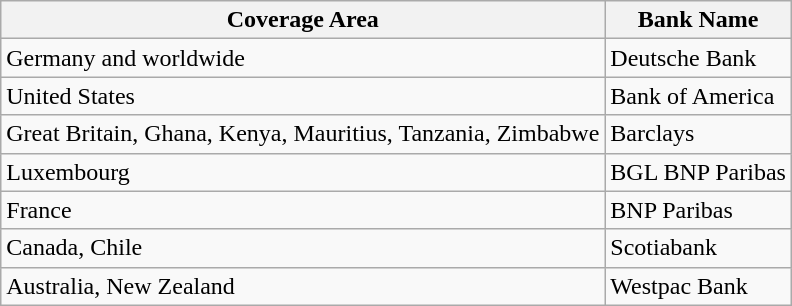<table class="wikitable" border="1">
<tr>
<th>Coverage Area</th>
<th>Bank Name</th>
</tr>
<tr>
<td>Germany and worldwide</td>
<td>Deutsche Bank</td>
</tr>
<tr>
<td>United States</td>
<td>Bank of America</td>
</tr>
<tr>
<td>Great Britain, Ghana, Kenya, Mauritius, Tanzania, Zimbabwe</td>
<td>Barclays</td>
</tr>
<tr>
<td>Luxembourg</td>
<td>BGL BNP Paribas</td>
</tr>
<tr>
<td>France</td>
<td>BNP Paribas</td>
</tr>
<tr>
<td>Canada, Chile</td>
<td>Scotiabank</td>
</tr>
<tr>
<td>Australia, New Zealand</td>
<td>Westpac Bank</td>
</tr>
</table>
